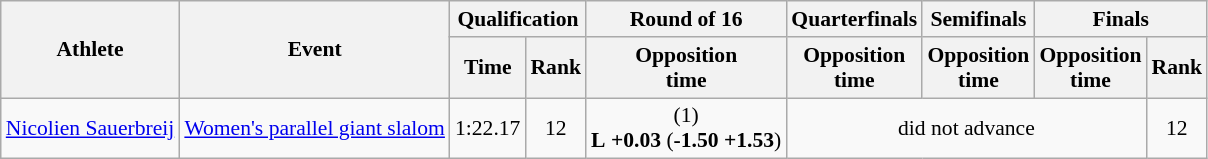<table class="wikitable" style="font-size:90%">
<tr>
<th rowspan="2">Athlete</th>
<th rowspan="2">Event</th>
<th colspan="2">Qualification</th>
<th>Round of 16</th>
<th>Quarterfinals</th>
<th>Semifinals</th>
<th colspan=2>Finals</th>
</tr>
<tr>
<th>Time</th>
<th>Rank</th>
<th>Opposition<br>time</th>
<th>Opposition<br>time</th>
<th>Opposition<br>time</th>
<th>Opposition<br>time</th>
<th>Rank</th>
</tr>
<tr>
<td><a href='#'>Nicolien Sauerbreij</a></td>
<td><a href='#'>Women's parallel giant slalom</a></td>
<td align="center">1:22.17</td>
<td align="center">12</td>
<td align="center"> (1)<br><strong>L</strong> <strong>+0.03</strong> (<strong>-1.50</strong> <strong>+1.53</strong>)</td>
<td colspan=3 align="center">did not advance</td>
<td align="center">12</td>
</tr>
</table>
